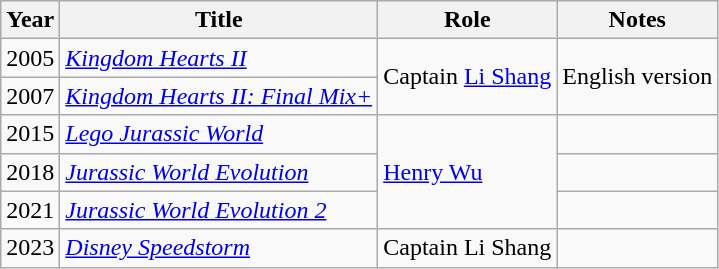<table class="wikitable sortable">
<tr>
<th>Year</th>
<th>Title</th>
<th>Role</th>
<th class="unsortable">Notes</th>
</tr>
<tr>
<td>2005</td>
<td><em><a href='#'>Kingdom Hearts II</a></em></td>
<td rowspan=2>Captain <a href='#'>Li Shang</a></td>
<td rowspan=2>English version</td>
</tr>
<tr>
<td>2007</td>
<td><em><a href='#'>Kingdom Hearts II: Final Mix+</a></em></td>
</tr>
<tr>
<td>2015</td>
<td><em><a href='#'>Lego Jurassic World</a></em></td>
<td rowspan="3"><a href='#'>Henry Wu</a></td>
<td></td>
</tr>
<tr>
<td>2018</td>
<td><em><a href='#'>Jurassic World Evolution</a></em></td>
<td></td>
</tr>
<tr>
<td>2021</td>
<td><em><a href='#'>Jurassic World Evolution 2</a></em></td>
<td></td>
</tr>
<tr>
<td>2023</td>
<td><em><a href='#'>Disney Speedstorm</a></em></td>
<td>Captain Li Shang</td>
<td></td>
</tr>
</table>
